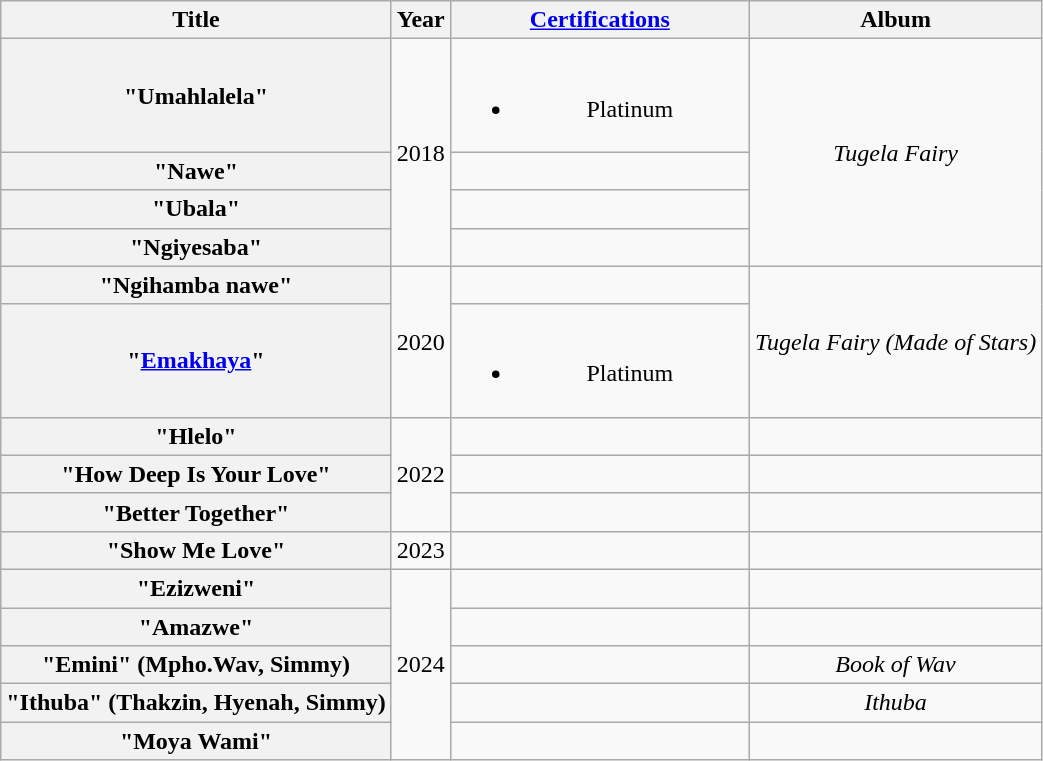<table class="wikitable plainrowheaders" style="text-align:center;">
<tr>
<th scope="col">Title</th>
<th scope="col">Year</th>
<th scope="col" style="width:12em;"><a href='#'>Certifications</a></th>
<th scope="col">Album</th>
</tr>
<tr>
<th scope="row">"Umahlalela"</th>
<td rowspan="4">2018</td>
<td><br><ul><li>Platinum</li></ul></td>
<td rowspan="4"><em>Tugela Fairy</em></td>
</tr>
<tr>
<th scope="row">"Nawe"</th>
<td></td>
</tr>
<tr>
<th scope="row">"Ubala"<br></th>
<td></td>
</tr>
<tr>
<th scope="row">"Ngiyesaba"</th>
<td></td>
</tr>
<tr>
<th scope="row">"Ngihamba nawe"<br></th>
<td rowspan="2">2020</td>
<td></td>
<td rowspan="2"><em>Tugela Fairy (Made of Stars)</em></td>
</tr>
<tr>
<th scope="row">"<a href='#'>Emakhaya</a>"<br></th>
<td><br><ul><li>Platinum</li></ul></td>
</tr>
<tr>
<th scope="row">"Hlelo"<br></th>
<td rowspan="3">2022</td>
<td></td>
<td></td>
</tr>
<tr>
<th scope="row">"How Deep Is Your Love"<br></th>
<td></td>
<td></td>
</tr>
<tr>
<th scope="row">"Better Together"<br></th>
<td></td>
<td></td>
</tr>
<tr>
<th scope="row">"Show Me Love"<br></th>
<td>2023</td>
<td></td>
<td></td>
</tr>
<tr>
<th scope="row">"Ezizweni"<br></th>
<td rowspan="5">2024</td>
<td></td>
<td></td>
</tr>
<tr>
<th scope="row">"Amazwe"<br></th>
<td></td>
<td></td>
</tr>
<tr>
<th scope="row">"Emini" (Mpho.Wav, Simmy)</th>
<td></td>
<td><em>Book of Wav</em></td>
</tr>
<tr>
<th scope="row">"Ithuba" (Thakzin, Hyenah, Simmy)</th>
<td></td>
<td><em>Ithuba</em></td>
</tr>
<tr>
<th scope=row>"Moya Wami"</th>
<td></td>
<td></td>
</tr>
</table>
